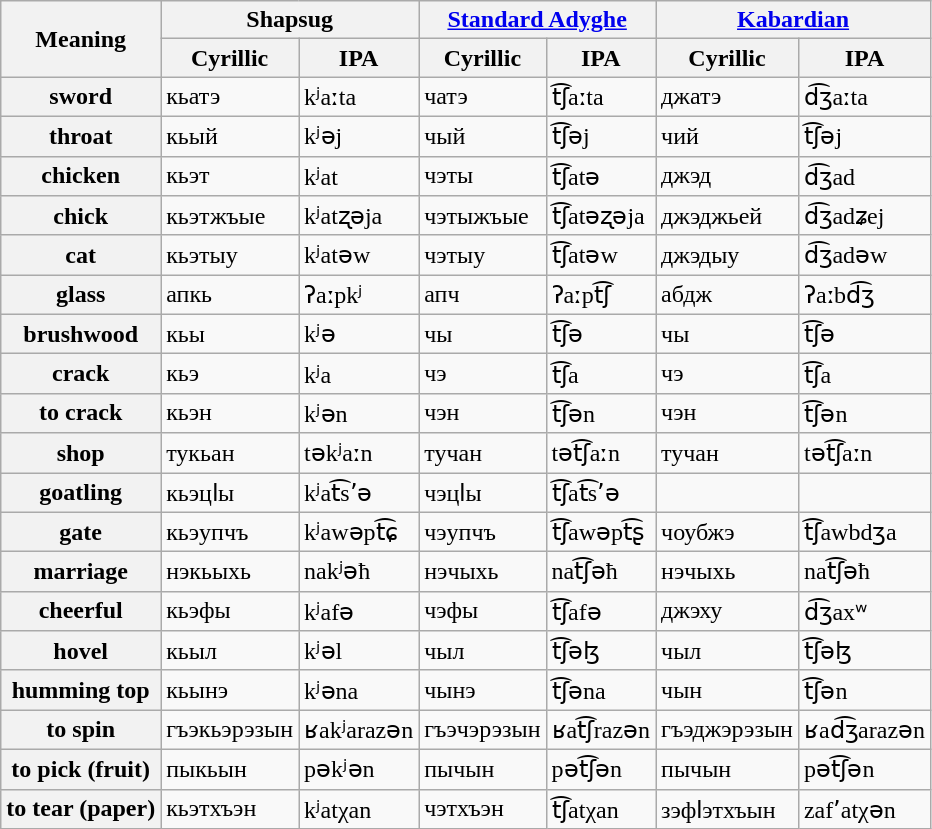<table class="wikitable">
<tr>
<th rowspan="2">Meaning</th>
<th colspan="2">Shapsug</th>
<th colspan="2"><a href='#'>Standard Adyghe</a></th>
<th colspan="2"><a href='#'>Kabardian</a></th>
</tr>
<tr>
<th>Cyrillic</th>
<th>IPA</th>
<th>Cyrillic</th>
<th>IPA</th>
<th>Cyrillic</th>
<th>IPA</th>
</tr>
<tr>
<th>sword</th>
<td>кьатэ</td>
<td>kʲaːta</td>
<td>чатэ</td>
<td>t͡ʃaːta</td>
<td>джатэ</td>
<td>d͡ʒaːta</td>
</tr>
<tr>
<th>throat</th>
<td>кьый</td>
<td>kʲəj</td>
<td>чый</td>
<td>t͡ʃəj</td>
<td>чий</td>
<td>t͡ʃəj</td>
</tr>
<tr>
<th>chicken</th>
<td>кьэт</td>
<td>kʲat</td>
<td>чэты</td>
<td>t͡ʃatə</td>
<td>джэд</td>
<td>d͡ʒad</td>
</tr>
<tr>
<th>chick</th>
<td>кьэтжъые</td>
<td>kʲatʐəja</td>
<td>чэтыжъые</td>
<td>t͡ʃatəʐəja</td>
<td>джэджьей</td>
<td>d͡ʒadʑej</td>
</tr>
<tr>
<th>cat</th>
<td>кьэтыу</td>
<td>kʲatəw</td>
<td>чэтыу</td>
<td>t͡ʃatəw</td>
<td>джэдыу</td>
<td>d͡ʒadəw</td>
</tr>
<tr>
<th>glass</th>
<td>апкь</td>
<td>ʔaːpkʲ</td>
<td>апч</td>
<td>ʔaːpt͡ʃ</td>
<td>абдж</td>
<td>ʔaːbd͡ʒ</td>
</tr>
<tr>
<th>brushwood</th>
<td>кьы</td>
<td>kʲə</td>
<td>чы</td>
<td>t͡ʃə</td>
<td>чы</td>
<td>t͡ʃə</td>
</tr>
<tr>
<th>crack</th>
<td>кьэ</td>
<td>kʲa</td>
<td>чэ</td>
<td>t͡ʃa</td>
<td>чэ</td>
<td>t͡ʃa</td>
</tr>
<tr>
<th>to crack</th>
<td>кьэн</td>
<td>kʲən</td>
<td>чэн</td>
<td>t͡ʃən</td>
<td>чэн</td>
<td>t͡ʃən</td>
</tr>
<tr>
<th>shop</th>
<td>тукьан</td>
<td>təkʲaːn</td>
<td>тучан</td>
<td>tət͡ʃaːn</td>
<td>тучан</td>
<td>tət͡ʃaːn</td>
</tr>
<tr>
<th>goatling</th>
<td>кьэцӏы</td>
<td>kʲat͡sʼə</td>
<td>чэцӏы</td>
<td>t͡ʃat͡sʼə</td>
<td></td>
<td></td>
</tr>
<tr>
<th>gate</th>
<td>кьэупчъ</td>
<td>kʲawəpt͡ɕ</td>
<td>чэупчъ</td>
<td>t͡ʃawəpt͡ʂ</td>
<td>чоубжэ</td>
<td>t͡ʃawbdʒa</td>
</tr>
<tr>
<th>marriage</th>
<td>нэкьыхь</td>
<td>nakʲəħ</td>
<td>нэчыхь</td>
<td>nat͡ʃəħ</td>
<td>нэчыхь</td>
<td>nat͡ʃəħ</td>
</tr>
<tr>
<th>cheerful</th>
<td>кьэфы</td>
<td>kʲafə</td>
<td>чэфы</td>
<td>t͡ʃafə</td>
<td>джэху</td>
<td>d͡ʒaxʷ</td>
</tr>
<tr>
<th>hovel</th>
<td>кьыл</td>
<td>kʲəl</td>
<td>чыл</td>
<td>t͡ʃəɮ</td>
<td>чыл</td>
<td>t͡ʃəɮ</td>
</tr>
<tr>
<th>humming top</th>
<td>кьынэ</td>
<td>kʲəna</td>
<td>чынэ</td>
<td>t͡ʃəna</td>
<td>чын</td>
<td>t͡ʃən</td>
</tr>
<tr>
<th>to spin</th>
<td>гъэкьэрэзын</td>
<td>ʁakʲarazən</td>
<td>гъэчэрэзын</td>
<td>ʁat͡ʃrazən</td>
<td>гъэджэрэзын</td>
<td>ʁad͡ʒarazən</td>
</tr>
<tr>
<th>to pick (fruit)</th>
<td>пыкьын</td>
<td>pəkʲən</td>
<td>пычын</td>
<td>pət͡ʃən</td>
<td>пычын</td>
<td>pət͡ʃən</td>
</tr>
<tr>
<th>to tear (paper)</th>
<td>кьэтхъэн</td>
<td>kʲatχan</td>
<td>чэтхъэн</td>
<td>t͡ʃatχan</td>
<td>зэфӏэтхъын</td>
<td>zafʼatχən</td>
</tr>
</table>
